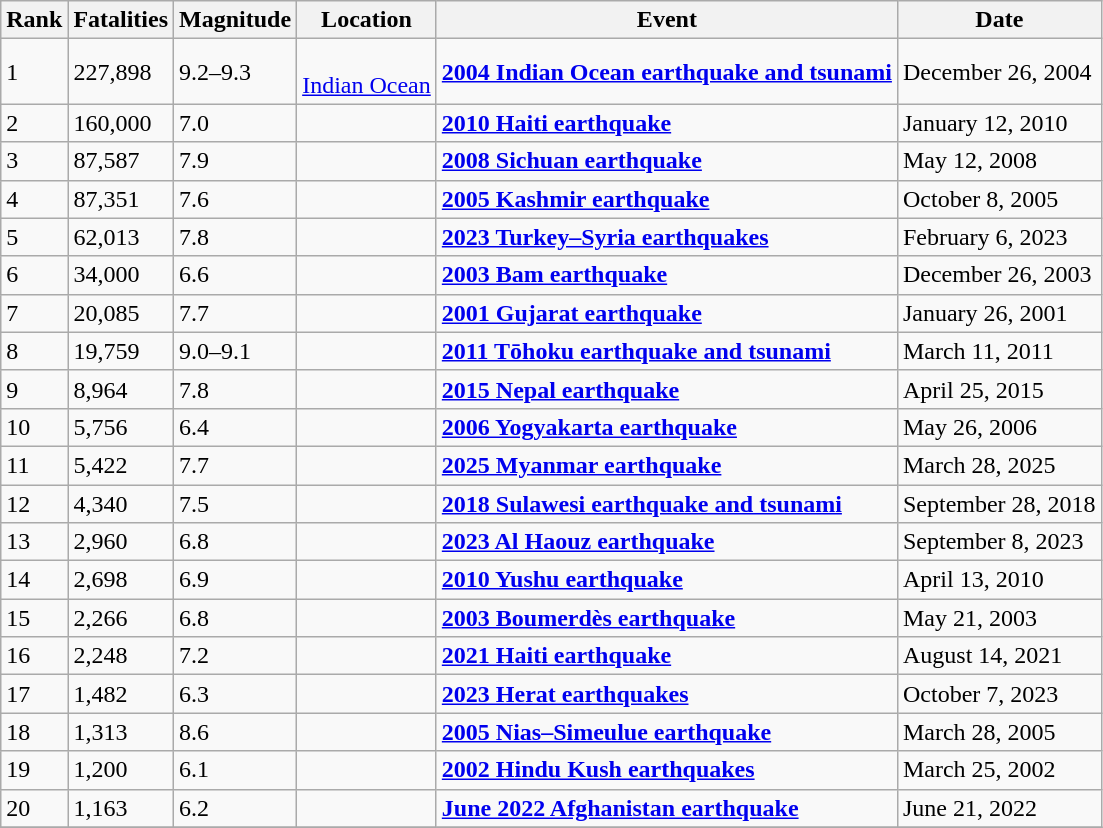<table class="sortable wikitable" style="font-size:50">
<tr>
<th>Rank</th>
<th>Fatalities</th>
<th>Magnitude</th>
<th>Location</th>
<th>Event</th>
<th>Date</th>
</tr>
<tr>
<td>1</td>
<td>227,898</td>
<td>9.2–9.3</td>
<td><br><a href='#'>Indian Ocean</a></td>
<td><strong><a href='#'>2004 Indian Ocean earthquake and tsunami</a></strong></td>
<td>December 26, 2004</td>
</tr>
<tr>
<td>2</td>
<td>160,000</td>
<td>7.0</td>
<td></td>
<td><strong><a href='#'>2010 Haiti earthquake</a></strong></td>
<td>January 12, 2010</td>
</tr>
<tr>
<td>3</td>
<td>87,587</td>
<td>7.9</td>
<td></td>
<td><strong><a href='#'>2008 Sichuan earthquake</a></strong></td>
<td>May 12, 2008</td>
</tr>
<tr>
<td>4</td>
<td>87,351</td>
<td>7.6</td>
<td><br></td>
<td><strong><a href='#'>2005 Kashmir earthquake</a></strong></td>
<td>October 8, 2005</td>
</tr>
<tr>
<td>5</td>
<td>62,013</td>
<td>7.8</td>
<td><br></td>
<td><strong><a href='#'>2023 Turkey–Syria earthquakes</a></strong></td>
<td>February 6, 2023</td>
</tr>
<tr>
<td>6</td>
<td>34,000</td>
<td>6.6</td>
<td></td>
<td><strong><a href='#'>2003 Bam earthquake</a></strong></td>
<td>December 26, 2003</td>
</tr>
<tr>
<td>7</td>
<td>20,085</td>
<td>7.7</td>
<td></td>
<td><strong><a href='#'>2001 Gujarat earthquake</a></strong></td>
<td>January 26, 2001</td>
</tr>
<tr>
<td>8</td>
<td>19,759</td>
<td>9.0–9.1</td>
<td></td>
<td><strong><a href='#'>2011 Tōhoku earthquake and tsunami</a></strong></td>
<td>March 11, 2011</td>
</tr>
<tr>
<td>9</td>
<td>8,964</td>
<td>7.8</td>
<td></td>
<td><strong><a href='#'>2015 Nepal earthquake</a></strong></td>
<td>April 25, 2015</td>
</tr>
<tr>
<td>10</td>
<td>5,756</td>
<td>6.4</td>
<td></td>
<td><strong><a href='#'>2006 Yogyakarta earthquake</a></strong></td>
<td>May 26, 2006</td>
</tr>
<tr>
<td>11</td>
<td>5,422</td>
<td>7.7</td>
<td><br></td>
<td><strong><a href='#'>2025 Myanmar earthquake</a></strong></td>
<td>March 28, 2025</td>
</tr>
<tr>
<td>12</td>
<td>4,340</td>
<td>7.5</td>
<td></td>
<td><strong><a href='#'>2018 Sulawesi earthquake and tsunami</a></strong></td>
<td>September 28, 2018</td>
</tr>
<tr>
<td>13</td>
<td>2,960</td>
<td>6.8</td>
<td></td>
<td><strong><a href='#'>2023 Al Haouz earthquake</a></strong></td>
<td>September 8, 2023</td>
</tr>
<tr>
<td>14</td>
<td>2,698</td>
<td>6.9</td>
<td></td>
<td><strong><a href='#'>2010 Yushu earthquake</a></strong></td>
<td>April 13, 2010</td>
</tr>
<tr>
<td>15</td>
<td>2,266</td>
<td>6.8</td>
<td></td>
<td><strong><a href='#'>2003 Boumerdès earthquake</a></strong></td>
<td>May 21, 2003</td>
</tr>
<tr>
<td>16</td>
<td>2,248</td>
<td>7.2</td>
<td></td>
<td><strong><a href='#'>2021 Haiti earthquake</a></strong></td>
<td>August 14, 2021</td>
</tr>
<tr>
<td>17</td>
<td>1,482</td>
<td>6.3</td>
<td></td>
<td><strong><a href='#'>2023 Herat earthquakes</a></strong></td>
<td>October 7, 2023</td>
</tr>
<tr>
<td>18</td>
<td>1,313</td>
<td>8.6</td>
<td></td>
<td><strong><a href='#'>2005 Nias–Simeulue earthquake</a></strong></td>
<td>March 28, 2005</td>
</tr>
<tr>
<td>19</td>
<td>1,200</td>
<td>6.1</td>
<td></td>
<td><strong><a href='#'>2002 Hindu Kush earthquakes</a></strong></td>
<td>March 25, 2002</td>
</tr>
<tr>
<td>20</td>
<td>1,163</td>
<td>6.2</td>
<td><br></td>
<td><strong><a href='#'>June 2022 Afghanistan earthquake</a></strong></td>
<td>June 21, 2022</td>
</tr>
<tr>
</tr>
</table>
